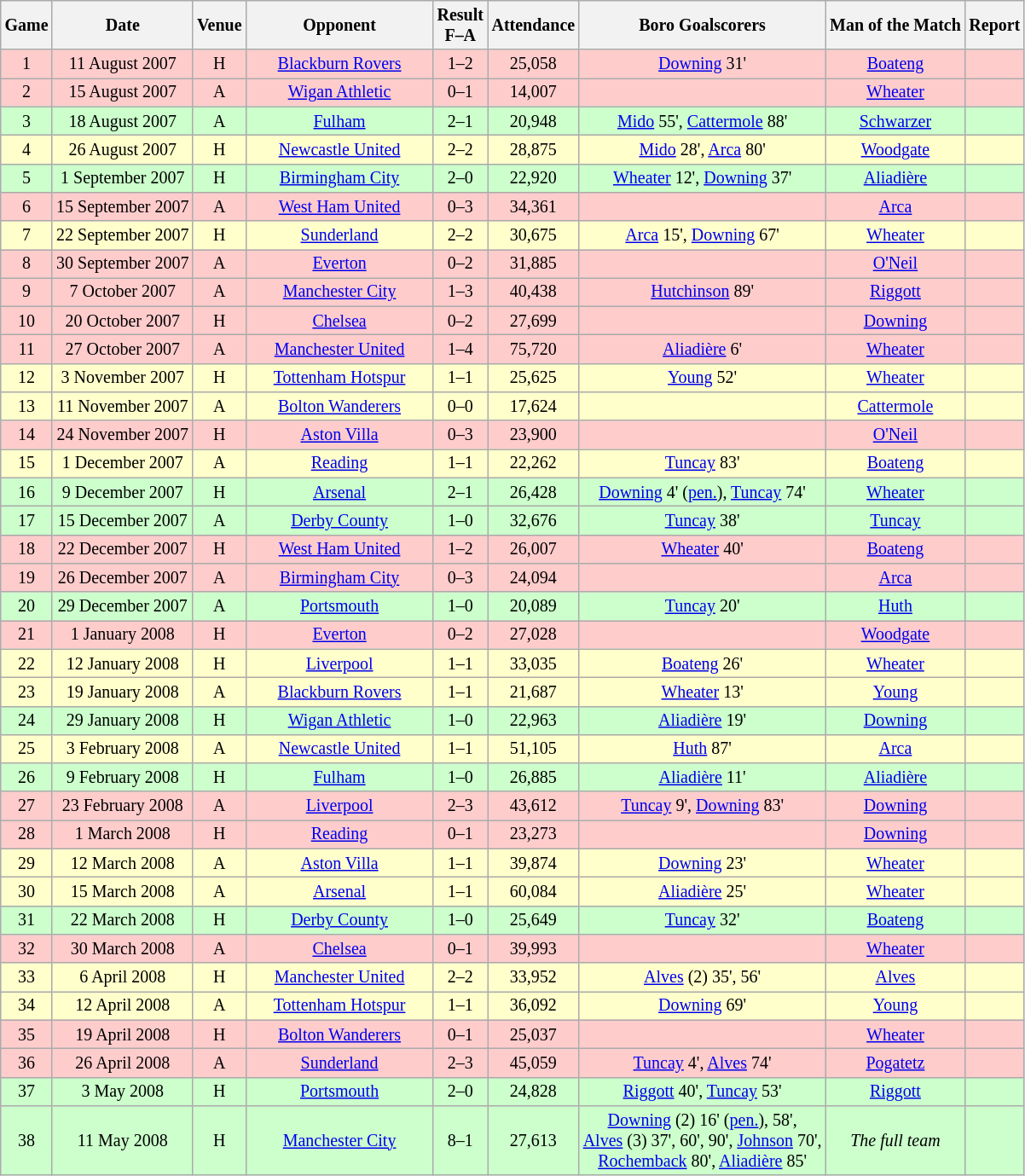<table class="wikitable" style="text-align:center; font-size: smaller;">
<tr>
<th>Game</th>
<th>Date</th>
<th>Venue</th>
<th width="140px">Opponent</th>
<th>Result<br>F–A</th>
<th>Attendance</th>
<th>Boro Goalscorers</th>
<th>Man of the Match</th>
<th>Report</th>
</tr>
<tr bgcolor="#FFCCCC">
<td>1</td>
<td>11 August 2007</td>
<td>H</td>
<td><a href='#'>Blackburn Rovers</a></td>
<td>1–2</td>
<td>25,058</td>
<td><a href='#'>Downing</a> 31'</td>
<td><a href='#'>Boateng</a></td>
<td></td>
</tr>
<tr bgcolor="#FFCCCC">
<td>2</td>
<td>15 August 2007</td>
<td>A</td>
<td><a href='#'>Wigan Athletic</a></td>
<td>0–1</td>
<td>14,007</td>
<td></td>
<td><a href='#'>Wheater</a></td>
<td></td>
</tr>
<tr bgcolor="#CCFFCC">
<td>3</td>
<td>18 August 2007</td>
<td>A</td>
<td><a href='#'>Fulham</a></td>
<td>2–1</td>
<td>20,948</td>
<td><a href='#'>Mido</a> 55', <a href='#'>Cattermole</a> 88'</td>
<td><a href='#'>Schwarzer</a></td>
<td></td>
</tr>
<tr bgcolor="#FFFFCC">
<td>4</td>
<td>26 August 2007</td>
<td>H</td>
<td><a href='#'>Newcastle United</a></td>
<td>2–2</td>
<td>28,875</td>
<td><a href='#'>Mido</a> 28', <a href='#'>Arca</a> 80'</td>
<td><a href='#'>Woodgate</a></td>
<td></td>
</tr>
<tr bgcolor="#CCFFCC">
<td>5</td>
<td>1 September 2007</td>
<td>H</td>
<td><a href='#'>Birmingham City</a></td>
<td>2–0</td>
<td>22,920</td>
<td><a href='#'>Wheater</a> 12', <a href='#'>Downing</a> 37'</td>
<td><a href='#'>Aliadière</a></td>
<td></td>
</tr>
<tr bgcolor="#FFCCCC">
<td>6</td>
<td>15 September 2007</td>
<td>A</td>
<td><a href='#'>West Ham United</a></td>
<td>0–3</td>
<td>34,361</td>
<td></td>
<td><a href='#'>Arca</a></td>
<td></td>
</tr>
<tr bgcolor="#FFFFCC">
<td>7</td>
<td>22 September 2007</td>
<td>H</td>
<td><a href='#'>Sunderland</a></td>
<td>2–2</td>
<td>30,675</td>
<td><a href='#'>Arca</a> 15', <a href='#'>Downing</a> 67'</td>
<td><a href='#'>Wheater</a></td>
<td></td>
</tr>
<tr bgcolor="#FFCCCC">
<td>8</td>
<td>30 September 2007</td>
<td>A</td>
<td><a href='#'>Everton</a></td>
<td>0–2</td>
<td>31,885</td>
<td></td>
<td><a href='#'>O'Neil</a></td>
<td></td>
</tr>
<tr bgcolor="#FFCCCC">
<td>9</td>
<td>7 October 2007</td>
<td>A</td>
<td><a href='#'>Manchester City</a></td>
<td>1–3</td>
<td>40,438</td>
<td><a href='#'>Hutchinson</a> 89'</td>
<td><a href='#'>Riggott</a></td>
<td></td>
</tr>
<tr bgcolor="#FFCCCC">
<td>10</td>
<td>20 October 2007</td>
<td>H</td>
<td><a href='#'>Chelsea</a></td>
<td>0–2</td>
<td>27,699</td>
<td></td>
<td><a href='#'>Downing</a></td>
<td></td>
</tr>
<tr bgcolor="#FFCCCC">
<td>11</td>
<td>27 October 2007</td>
<td>A</td>
<td><a href='#'>Manchester United</a></td>
<td>1–4</td>
<td>75,720</td>
<td><a href='#'>Aliadière</a> 6'</td>
<td><a href='#'>Wheater</a></td>
<td></td>
</tr>
<tr bgcolor="#FFFFCC">
<td>12</td>
<td>3 November 2007</td>
<td>H</td>
<td><a href='#'>Tottenham Hotspur</a></td>
<td>1–1</td>
<td>25,625</td>
<td><a href='#'>Young</a> 52'</td>
<td><a href='#'>Wheater</a></td>
<td></td>
</tr>
<tr bgcolor="#FFFFCC">
<td>13</td>
<td>11 November 2007</td>
<td>A</td>
<td><a href='#'>Bolton Wanderers</a></td>
<td>0–0</td>
<td>17,624</td>
<td></td>
<td><a href='#'>Cattermole</a></td>
<td></td>
</tr>
<tr bgcolor="#FFCCCC">
<td>14</td>
<td>24 November 2007</td>
<td>H</td>
<td><a href='#'>Aston Villa</a></td>
<td>0–3</td>
<td>23,900</td>
<td></td>
<td><a href='#'>O'Neil</a></td>
<td></td>
</tr>
<tr bgcolor="#FFFFCC">
<td>15</td>
<td>1 December 2007</td>
<td>A</td>
<td><a href='#'>Reading</a></td>
<td>1–1</td>
<td>22,262</td>
<td><a href='#'>Tuncay</a> 83'</td>
<td><a href='#'>Boateng</a></td>
<td></td>
</tr>
<tr bgcolor="#CCFFCC">
<td>16</td>
<td>9 December 2007</td>
<td>H</td>
<td><a href='#'>Arsenal</a></td>
<td>2–1</td>
<td>26,428</td>
<td><a href='#'>Downing</a> 4' (<a href='#'>pen.</a>), <a href='#'>Tuncay</a> 74'</td>
<td><a href='#'>Wheater</a></td>
<td></td>
</tr>
<tr bgcolor="#CCFFCC">
<td>17</td>
<td>15 December 2007</td>
<td>A</td>
<td><a href='#'>Derby County</a></td>
<td>1–0</td>
<td>32,676</td>
<td><a href='#'>Tuncay</a> 38'</td>
<td><a href='#'>Tuncay</a></td>
<td></td>
</tr>
<tr bgcolor="#FFCCCC">
<td>18</td>
<td>22 December 2007</td>
<td>H</td>
<td><a href='#'>West Ham United</a></td>
<td>1–2</td>
<td>26,007</td>
<td><a href='#'>Wheater</a> 40'</td>
<td><a href='#'>Boateng</a></td>
<td></td>
</tr>
<tr bgcolor="#FFCCCC">
<td>19</td>
<td>26 December 2007</td>
<td>A</td>
<td><a href='#'>Birmingham City</a></td>
<td>0–3</td>
<td>24,094</td>
<td></td>
<td><a href='#'>Arca</a></td>
<td></td>
</tr>
<tr bgcolor="#CCFFCC">
<td>20</td>
<td>29 December 2007</td>
<td>A</td>
<td><a href='#'>Portsmouth</a></td>
<td>1–0</td>
<td>20,089</td>
<td><a href='#'>Tuncay</a> 20'</td>
<td><a href='#'>Huth</a></td>
<td></td>
</tr>
<tr bgcolor="#FFCCCC">
<td>21</td>
<td>1 January 2008</td>
<td>H</td>
<td><a href='#'>Everton</a></td>
<td>0–2</td>
<td>27,028</td>
<td></td>
<td><a href='#'>Woodgate</a></td>
<td></td>
</tr>
<tr bgcolor="#FFFFCC">
<td>22</td>
<td>12 January 2008</td>
<td>H</td>
<td><a href='#'>Liverpool</a></td>
<td>1–1</td>
<td>33,035</td>
<td><a href='#'>Boateng</a> 26'</td>
<td><a href='#'>Wheater</a></td>
<td></td>
</tr>
<tr bgcolor="#FFFFCC">
<td>23</td>
<td>19 January 2008</td>
<td>A</td>
<td><a href='#'>Blackburn Rovers</a></td>
<td>1–1</td>
<td>21,687</td>
<td><a href='#'>Wheater</a> 13'</td>
<td><a href='#'>Young</a></td>
<td></td>
</tr>
<tr bgcolor="#CCFFCC">
<td>24</td>
<td>29 January 2008</td>
<td>H</td>
<td><a href='#'>Wigan Athletic</a></td>
<td>1–0</td>
<td>22,963</td>
<td><a href='#'>Aliadière</a> 19'</td>
<td><a href='#'>Downing</a></td>
<td></td>
</tr>
<tr bgcolor="#FFFFCC">
<td>25</td>
<td>3 February 2008</td>
<td>A</td>
<td><a href='#'>Newcastle United</a></td>
<td>1–1</td>
<td>51,105</td>
<td><a href='#'>Huth</a> 87'</td>
<td><a href='#'>Arca</a></td>
<td></td>
</tr>
<tr bgcolor="#CCFFCC">
<td>26</td>
<td>9 February 2008</td>
<td>H</td>
<td><a href='#'>Fulham</a></td>
<td>1–0</td>
<td>26,885</td>
<td><a href='#'>Aliadière</a> 11'</td>
<td><a href='#'>Aliadière</a></td>
<td></td>
</tr>
<tr bgcolor="#FFCCCC">
<td>27</td>
<td>23 February 2008</td>
<td>A</td>
<td><a href='#'>Liverpool</a></td>
<td>2–3</td>
<td>43,612</td>
<td><a href='#'>Tuncay</a> 9', <a href='#'>Downing</a> 83'</td>
<td><a href='#'>Downing</a></td>
<td></td>
</tr>
<tr bgcolor="#FFCCCC">
<td>28</td>
<td>1 March 2008</td>
<td>H</td>
<td><a href='#'>Reading</a></td>
<td>0–1</td>
<td>23,273</td>
<td></td>
<td><a href='#'>Downing</a></td>
<td></td>
</tr>
<tr bgcolor="#FFFFCC">
<td>29</td>
<td>12 March 2008</td>
<td>A</td>
<td><a href='#'>Aston Villa</a></td>
<td>1–1</td>
<td>39,874</td>
<td><a href='#'>Downing</a> 23'</td>
<td><a href='#'>Wheater</a></td>
<td></td>
</tr>
<tr bgcolor="#FFFFCC">
<td>30</td>
<td>15 March 2008</td>
<td>A</td>
<td><a href='#'>Arsenal</a></td>
<td>1–1</td>
<td>60,084</td>
<td><a href='#'>Aliadière</a> 25'</td>
<td><a href='#'>Wheater</a></td>
<td></td>
</tr>
<tr bgcolor="#CCFFCC">
<td>31</td>
<td>22 March 2008</td>
<td>H</td>
<td><a href='#'>Derby County</a></td>
<td>1–0</td>
<td>25,649</td>
<td><a href='#'>Tuncay</a> 32'</td>
<td><a href='#'>Boateng</a></td>
<td></td>
</tr>
<tr bgcolor="#FFCCCC">
<td>32</td>
<td>30 March 2008</td>
<td>A</td>
<td><a href='#'>Chelsea</a></td>
<td>0–1</td>
<td>39,993</td>
<td></td>
<td><a href='#'>Wheater</a></td>
<td></td>
</tr>
<tr bgcolor="#FFFFCC">
<td>33</td>
<td>6 April 2008</td>
<td>H</td>
<td><a href='#'>Manchester United</a></td>
<td>2–2</td>
<td>33,952</td>
<td><a href='#'>Alves</a> (2) 35', 56'</td>
<td><a href='#'>Alves</a></td>
<td></td>
</tr>
<tr bgcolor="#FFFFCC">
<td>34</td>
<td>12 April 2008</td>
<td>A</td>
<td><a href='#'>Tottenham Hotspur</a></td>
<td>1–1</td>
<td>36,092</td>
<td><a href='#'>Downing</a> 69'</td>
<td><a href='#'>Young</a></td>
<td></td>
</tr>
<tr bgcolor="#FFCCCC">
<td>35</td>
<td>19 April 2008</td>
<td>H</td>
<td><a href='#'>Bolton Wanderers</a></td>
<td>0–1</td>
<td>25,037</td>
<td></td>
<td><a href='#'>Wheater</a></td>
<td></td>
</tr>
<tr bgcolor="#FFCCCC">
<td>36</td>
<td>26 April 2008</td>
<td>A</td>
<td><a href='#'>Sunderland</a></td>
<td>2–3</td>
<td>45,059</td>
<td><a href='#'>Tuncay</a> 4', <a href='#'>Alves</a> 74'</td>
<td><a href='#'>Pogatetz</a></td>
<td></td>
</tr>
<tr bgcolor="#CCFFCC">
<td>37</td>
<td>3 May 2008</td>
<td>H</td>
<td><a href='#'>Portsmouth</a></td>
<td>2–0</td>
<td>24,828</td>
<td><a href='#'>Riggott</a> 40', <a href='#'>Tuncay</a> 53'</td>
<td><a href='#'>Riggott</a></td>
<td></td>
</tr>
<tr bgcolor="#CCFFCC">
<td>38</td>
<td>11 May 2008</td>
<td>H</td>
<td><a href='#'>Manchester City</a></td>
<td>8–1</td>
<td>27,613</td>
<td><a href='#'>Downing</a> (2) 16' (<a href='#'>pen.</a>), 58',<br><a href='#'>Alves</a> (3) 37', 60', 90', <a href='#'>Johnson</a> 70',<br><a href='#'>Rochemback</a> 80', <a href='#'>Aliadière</a> 85'</td>
<td><em>The full team</em></td>
<td></td>
</tr>
</table>
